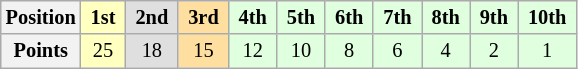<table class="wikitable" style="font-size:85%; text-align:center">
<tr>
<th>Position</th>
<td style="background:#ffffbf"> <strong>1st</strong> </td>
<td style="background:#dfdfdf"> <strong>2nd</strong> </td>
<td style="background:#ffdf9f"> <strong>3rd</strong> </td>
<td style="background:#dfffdf"> <strong>4th</strong> </td>
<td style="background:#dfffdf"> <strong>5th</strong> </td>
<td style="background:#dfffdf"> <strong>6th</strong> </td>
<td style="background:#dfffdf"> <strong>7th</strong> </td>
<td style="background:#dfffdf"> <strong>8th</strong> </td>
<td style="background:#dfffdf"> <strong>9th</strong> </td>
<td style="background:#dfffdf"> <strong>10th</strong> </td>
</tr>
<tr>
<th>Points</th>
<td style="background:#ffffbf">25</td>
<td style="background:#dfdfdf">18</td>
<td style="background:#ffdf9f">15</td>
<td style="background:#dfffdf">12</td>
<td style="background:#dfffdf">10</td>
<td style="background:#dfffdf">8</td>
<td style="background:#dfffdf">6</td>
<td style="background:#dfffdf">4</td>
<td style="background:#dfffdf">2</td>
<td style="background:#dfffdf">1</td>
</tr>
</table>
